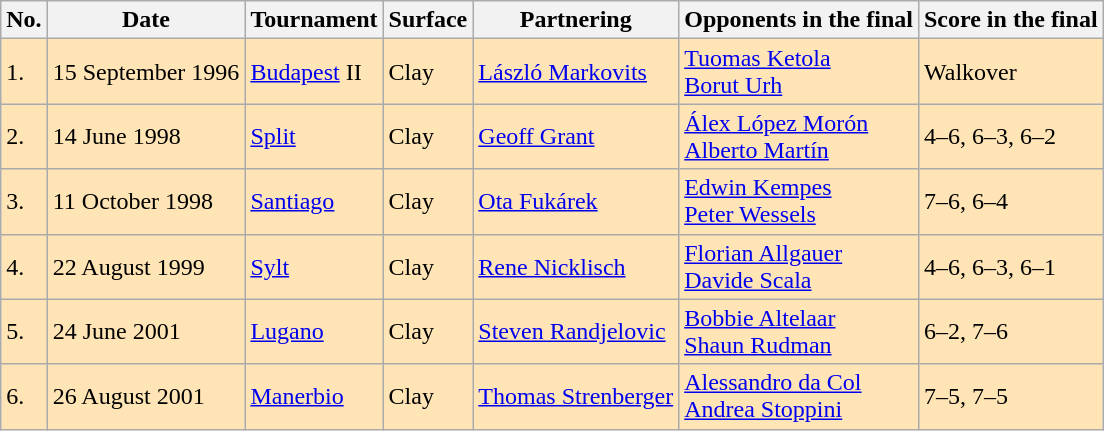<table class="wikitable">
<tr>
<th>No.</th>
<th>Date</th>
<th>Tournament</th>
<th>Surface</th>
<th>Partnering</th>
<th>Opponents in the final</th>
<th>Score in the final</th>
</tr>
<tr style="background:moccasin;"">
<td>1.</td>
<td>15 September 1996</td>
<td><a href='#'>Budapest</a> II</td>
<td>Clay</td>
<td> <a href='#'>László Markovits</a></td>
<td> <a href='#'>Tuomas Ketola</a>  <br>  <a href='#'>Borut Urh</a></td>
<td>Walkover</td>
</tr>
<tr style="background:moccasin;"">
<td>2.</td>
<td>14 June 1998</td>
<td><a href='#'>Split</a></td>
<td>Clay</td>
<td> <a href='#'>Geoff Grant</a></td>
<td> <a href='#'>Álex López Morón</a>  <br>  <a href='#'>Alberto Martín</a></td>
<td>4–6, 6–3, 6–2</td>
</tr>
<tr style="background:moccasin;"">
<td>3.</td>
<td>11 October 1998</td>
<td><a href='#'>Santiago</a></td>
<td>Clay</td>
<td> <a href='#'>Ota Fukárek</a></td>
<td> <a href='#'>Edwin Kempes</a> <br>  <a href='#'>Peter Wessels</a></td>
<td>7–6, 6–4</td>
</tr>
<tr style="background:moccasin;"">
<td>4.</td>
<td>22 August 1999</td>
<td><a href='#'>Sylt</a></td>
<td>Clay</td>
<td> <a href='#'>Rene Nicklisch</a></td>
<td> <a href='#'>Florian Allgauer</a> <br>  <a href='#'>Davide Scala</a></td>
<td>4–6, 6–3, 6–1</td>
</tr>
<tr style="background:moccasin;"">
<td>5.</td>
<td>24 June 2001</td>
<td><a href='#'>Lugano</a></td>
<td>Clay</td>
<td> <a href='#'>Steven Randjelovic</a></td>
<td> <a href='#'>Bobbie Altelaar</a> <br>  <a href='#'>Shaun Rudman</a></td>
<td>6–2, 7–6</td>
</tr>
<tr style="background:moccasin;"">
<td>6.</td>
<td>26 August 2001</td>
<td><a href='#'>Manerbio</a></td>
<td>Clay</td>
<td> <a href='#'>Thomas Strenberger</a></td>
<td> <a href='#'>Alessandro da Col</a> <br>  <a href='#'>Andrea Stoppini</a></td>
<td>7–5, 7–5</td>
</tr>
</table>
